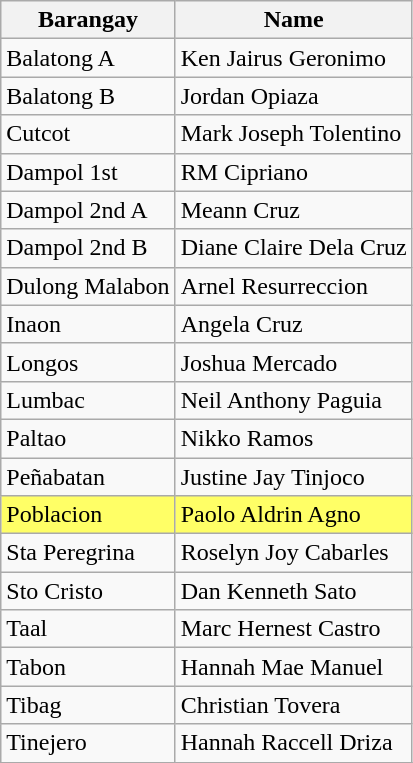<table class=wikitable>
<tr>
<th>Barangay</th>
<th>Name</th>
</tr>
<tr>
<td>Balatong A</td>
<td>Ken Jairus Geronimo</td>
</tr>
<tr>
<td>Balatong B</td>
<td>Jordan Opiaza</td>
</tr>
<tr>
<td>Cutcot</td>
<td>Mark Joseph Tolentino</td>
</tr>
<tr>
<td>Dampol 1st</td>
<td>RM Cipriano</td>
</tr>
<tr>
<td>Dampol 2nd A</td>
<td>Meann Cruz</td>
</tr>
<tr>
<td>Dampol 2nd B</td>
<td>Diane Claire Dela Cruz</td>
</tr>
<tr>
<td>Dulong Malabon</td>
<td>Arnel Resurreccion</td>
</tr>
<tr>
<td>Inaon</td>
<td>Angela Cruz</td>
</tr>
<tr>
<td>Longos</td>
<td>Joshua Mercado</td>
</tr>
<tr>
<td>Lumbac</td>
<td>Neil Anthony Paguia</td>
</tr>
<tr>
<td>Paltao</td>
<td>Nikko Ramos</td>
</tr>
<tr>
<td>Peñabatan</td>
<td>Justine Jay Tinjoco</td>
</tr>
<tr style="background:#FFFF66;">
<td>Poblacion</td>
<td>Paolo Aldrin Agno</td>
</tr>
<tr>
<td>Sta Peregrina</td>
<td>Roselyn Joy Cabarles</td>
</tr>
<tr>
<td>Sto Cristo</td>
<td>Dan Kenneth Sato</td>
</tr>
<tr>
<td>Taal</td>
<td>Marc Hernest Castro</td>
</tr>
<tr>
<td>Tabon</td>
<td>Hannah Mae Manuel</td>
</tr>
<tr>
<td>Tibag</td>
<td>Christian Tovera</td>
</tr>
<tr>
<td>Tinejero</td>
<td>Hannah Raccell Driza</td>
</tr>
<tr>
</tr>
</table>
